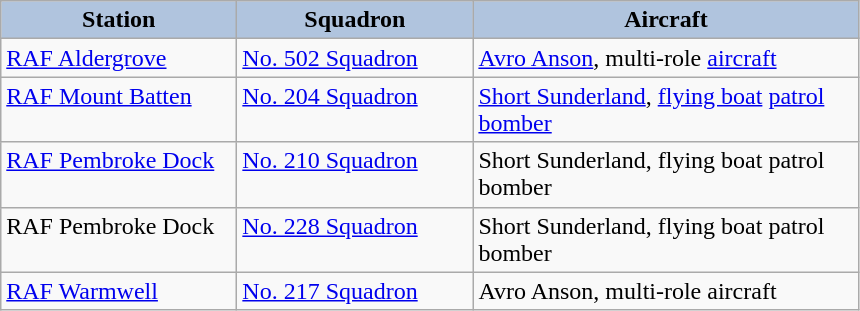<table class="wikitable">
<tr style="vertical-align: top;">
<th scope="col" style="width: 150px; background:#B0C4DE;">Station</th>
<th scope="col" style="width: 150px; background:#B0C4DE;">Squadron</th>
<th scope="col" style="width: 250px; background:#B0C4DE;">Aircraft</th>
</tr>
<tr style="vertical-align: top;">
<td><a href='#'>RAF Aldergrove</a></td>
<td><a href='#'>No. 502 Squadron</a></td>
<td><a href='#'>Avro Anson</a>, multi-role <a href='#'>aircraft</a></td>
</tr>
<tr style="vertical-align: top;">
<td><a href='#'>RAF Mount Batten</a></td>
<td><a href='#'>No. 204 Squadron</a></td>
<td><a href='#'>Short Sunderland</a>, <a href='#'>flying boat</a> <a href='#'>patrol bomber</a></td>
</tr>
<tr style="vertical-align: top;">
<td><a href='#'>RAF Pembroke Dock</a></td>
<td><a href='#'>No. 210 Squadron</a></td>
<td>Short Sunderland, flying boat patrol bomber</td>
</tr>
<tr style="vertical-align: top;">
<td>RAF Pembroke Dock</td>
<td><a href='#'>No. 228 Squadron</a></td>
<td>Short Sunderland, flying boat patrol bomber</td>
</tr>
<tr style="vertical-align: top;">
<td><a href='#'>RAF Warmwell</a></td>
<td><a href='#'>No. 217 Squadron</a></td>
<td>Avro Anson, multi-role aircraft</td>
</tr>
</table>
